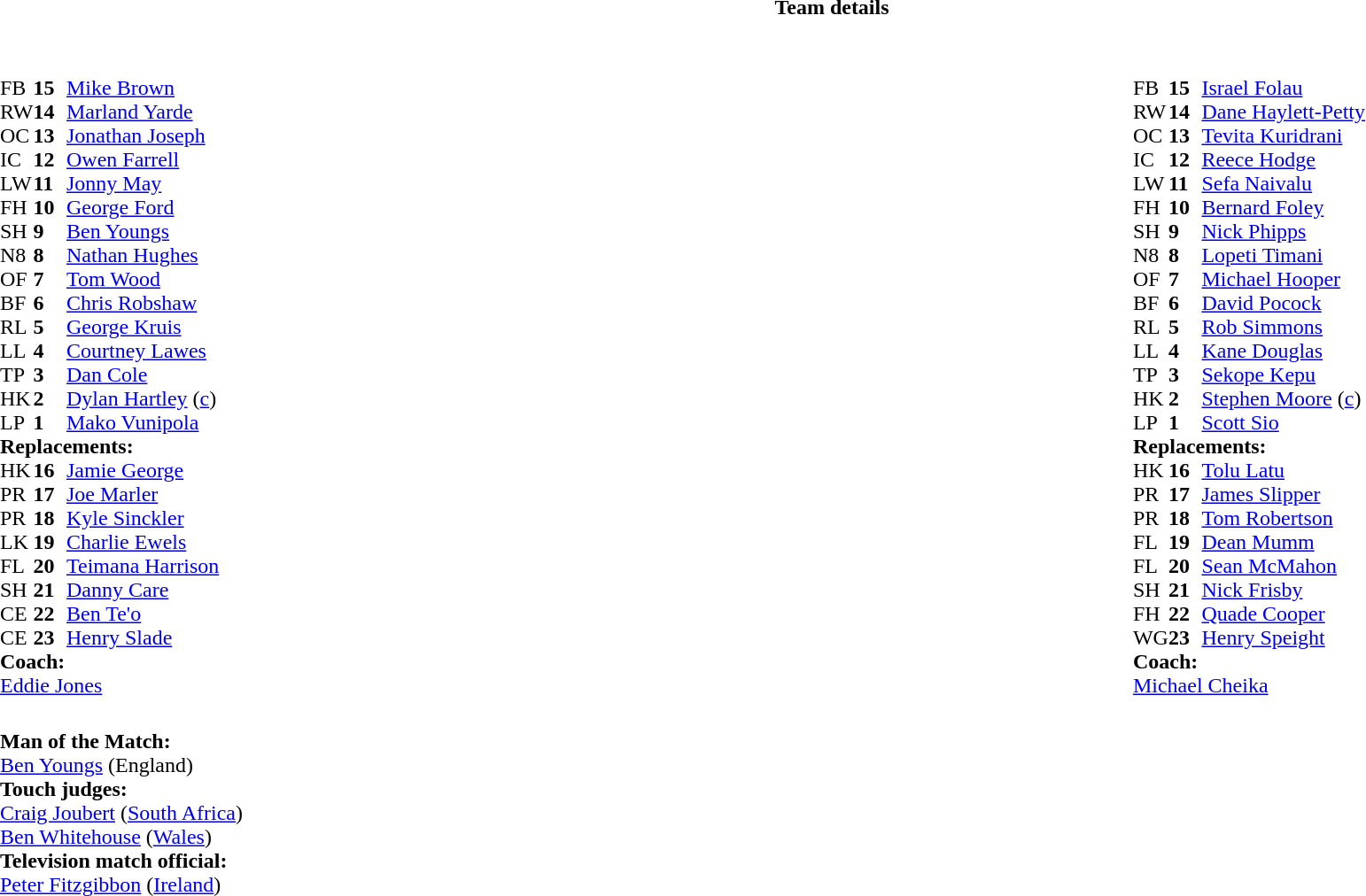<table border="0" width="100%" class="collapsible collapsed">
<tr>
<th>Team details</th>
</tr>
<tr>
<td><br><table width="100%">
<tr>
<td valign="top" width="50%"><br><table style="font-size: 100%" cellspacing="0" cellpadding="0">
<tr>
<th width="25"></th>
<th width="25"></th>
</tr>
<tr>
<td>FB</td>
<td><strong>15</strong></td>
<td><a href='#'>Mike Brown</a></td>
</tr>
<tr>
<td>RW</td>
<td><strong>14</strong></td>
<td><a href='#'>Marland Yarde</a></td>
</tr>
<tr>
<td>OC</td>
<td><strong>13</strong></td>
<td><a href='#'>Jonathan Joseph</a></td>
</tr>
<tr>
<td>IC</td>
<td><strong>12</strong></td>
<td><a href='#'>Owen Farrell</a></td>
<td></td>
<td></td>
</tr>
<tr>
<td>LW</td>
<td><strong>11</strong></td>
<td><a href='#'>Jonny May</a></td>
</tr>
<tr>
<td>FH</td>
<td><strong>10</strong></td>
<td><a href='#'>George Ford</a></td>
</tr>
<tr>
<td>SH</td>
<td><strong>9</strong></td>
<td><a href='#'>Ben Youngs</a></td>
<td></td>
<td></td>
</tr>
<tr>
<td>N8</td>
<td><strong>8</strong></td>
<td><a href='#'>Nathan Hughes</a></td>
</tr>
<tr>
<td>OF</td>
<td><strong>7</strong></td>
<td><a href='#'>Tom Wood</a></td>
</tr>
<tr>
<td>BF</td>
<td><strong>6</strong></td>
<td><a href='#'>Chris Robshaw</a></td>
<td></td>
<td></td>
</tr>
<tr>
<td>RL</td>
<td><strong>5</strong></td>
<td><a href='#'>George Kruis</a></td>
<td></td>
<td></td>
</tr>
<tr>
<td>LL</td>
<td><strong>4</strong></td>
<td><a href='#'>Courtney Lawes</a></td>
</tr>
<tr>
<td>TP</td>
<td><strong>3</strong></td>
<td><a href='#'>Dan Cole</a></td>
<td></td>
<td></td>
</tr>
<tr>
<td>HK</td>
<td><strong>2</strong></td>
<td><a href='#'>Dylan Hartley</a> (<a href='#'>c</a>)</td>
<td></td>
<td></td>
</tr>
<tr>
<td>LP</td>
<td><strong>1</strong></td>
<td><a href='#'>Mako Vunipola</a></td>
<td></td>
<td></td>
</tr>
<tr>
<td colspan=3><strong>Replacements:</strong></td>
</tr>
<tr>
<td>HK</td>
<td><strong>16</strong></td>
<td><a href='#'>Jamie George</a></td>
<td></td>
<td></td>
</tr>
<tr>
<td>PR</td>
<td><strong>17</strong></td>
<td><a href='#'>Joe Marler</a></td>
<td></td>
<td></td>
</tr>
<tr>
<td>PR</td>
<td><strong>18</strong></td>
<td><a href='#'>Kyle Sinckler</a></td>
<td></td>
<td></td>
</tr>
<tr>
<td>LK</td>
<td><strong>19</strong></td>
<td><a href='#'>Charlie Ewels</a></td>
<td></td>
<td></td>
</tr>
<tr>
<td>FL</td>
<td><strong>20</strong></td>
<td><a href='#'>Teimana Harrison</a></td>
<td></td>
<td></td>
</tr>
<tr>
<td>SH</td>
<td><strong>21</strong></td>
<td><a href='#'>Danny Care</a></td>
<td></td>
<td></td>
</tr>
<tr>
<td>CE</td>
<td><strong>22</strong></td>
<td><a href='#'>Ben Te'o</a></td>
<td></td>
<td></td>
</tr>
<tr>
<td>CE</td>
<td><strong>23</strong></td>
<td><a href='#'>Henry Slade</a></td>
</tr>
<tr>
<td colspan=3><strong>Coach:</strong></td>
</tr>
<tr>
<td colspan="4"> <a href='#'>Eddie Jones</a></td>
</tr>
</table>
</td>
<td valign="top" width="50%"><br><table style="font-size: 100%" cellspacing="0" cellpadding="0" align="center">
<tr>
<th width="25"></th>
<th width="25"></th>
</tr>
<tr>
<td>FB</td>
<td><strong>15</strong></td>
<td><a href='#'>Israel Folau</a></td>
</tr>
<tr>
<td>RW</td>
<td><strong>14</strong></td>
<td><a href='#'>Dane Haylett-Petty</a></td>
<td></td>
</tr>
<tr>
<td>OC</td>
<td><strong>13</strong></td>
<td><a href='#'>Tevita Kuridrani</a></td>
</tr>
<tr>
<td>IC</td>
<td><strong>12</strong></td>
<td><a href='#'>Reece Hodge</a></td>
<td></td>
<td></td>
</tr>
<tr>
<td>LW</td>
<td><strong>11</strong></td>
<td><a href='#'>Sefa Naivalu</a></td>
<td></td>
<td></td>
</tr>
<tr>
<td>FH</td>
<td><strong>10</strong></td>
<td><a href='#'>Bernard Foley</a></td>
</tr>
<tr>
<td>SH</td>
<td><strong>9</strong></td>
<td><a href='#'>Nick Phipps</a></td>
<td></td>
<td></td>
</tr>
<tr>
<td>N8</td>
<td><strong>8</strong></td>
<td><a href='#'>Lopeti Timani</a></td>
<td></td>
<td></td>
</tr>
<tr>
<td>OF</td>
<td><strong>7</strong></td>
<td><a href='#'>Michael Hooper</a></td>
</tr>
<tr>
<td>BF</td>
<td><strong>6</strong></td>
<td><a href='#'>David Pocock</a></td>
</tr>
<tr>
<td>RL</td>
<td><strong>5</strong></td>
<td><a href='#'>Rob Simmons</a></td>
</tr>
<tr>
<td>LL</td>
<td><strong>4</strong></td>
<td><a href='#'>Kane Douglas</a></td>
<td></td>
<td></td>
</tr>
<tr>
<td>TP</td>
<td><strong>3</strong></td>
<td><a href='#'>Sekope Kepu</a></td>
<td></td>
<td></td>
</tr>
<tr>
<td>HK</td>
<td><strong>2</strong></td>
<td><a href='#'>Stephen Moore</a> (<a href='#'>c</a>)</td>
<td></td>
<td></td>
</tr>
<tr>
<td>LP</td>
<td><strong>1</strong></td>
<td><a href='#'>Scott Sio</a></td>
<td></td>
<td></td>
</tr>
<tr>
<td colspan=3><strong>Replacements:</strong></td>
</tr>
<tr>
<td>HK</td>
<td><strong>16</strong></td>
<td><a href='#'>Tolu Latu</a></td>
<td></td>
<td></td>
</tr>
<tr>
<td>PR</td>
<td><strong>17</strong></td>
<td><a href='#'>James Slipper</a></td>
<td></td>
<td></td>
</tr>
<tr>
<td>PR</td>
<td><strong>18</strong></td>
<td><a href='#'>Tom Robertson</a></td>
<td></td>
<td></td>
</tr>
<tr>
<td>FL</td>
<td><strong>19</strong></td>
<td><a href='#'>Dean Mumm</a></td>
<td></td>
<td></td>
</tr>
<tr>
<td>FL</td>
<td><strong>20</strong></td>
<td><a href='#'>Sean McMahon</a></td>
<td></td>
<td></td>
</tr>
<tr>
<td>SH</td>
<td><strong>21</strong></td>
<td><a href='#'>Nick Frisby</a></td>
<td></td>
<td></td>
</tr>
<tr>
<td>FH</td>
<td><strong>22</strong></td>
<td><a href='#'>Quade Cooper</a></td>
<td></td>
<td></td>
</tr>
<tr>
<td>WG</td>
<td><strong>23</strong></td>
<td><a href='#'>Henry Speight</a></td>
<td></td>
<td></td>
</tr>
<tr>
<td colspan=3><strong>Coach:</strong></td>
</tr>
<tr>
<td colspan="4"> <a href='#'>Michael Cheika</a></td>
</tr>
</table>
</td>
</tr>
</table>
<table width=100% style="font-size: 100%">
<tr>
<td><br><strong>Man of the Match:</strong>
<br><a href='#'>Ben Youngs</a> (England)<br><strong>Touch judges:</strong>
<br><a href='#'>Craig Joubert</a> (<a href='#'>South Africa</a>)
<br><a href='#'>Ben Whitehouse</a> (<a href='#'>Wales</a>)
<br><strong>Television match official:</strong>
<br><a href='#'>Peter Fitzgibbon</a> (<a href='#'>Ireland</a>)</td>
</tr>
</table>
</td>
</tr>
</table>
